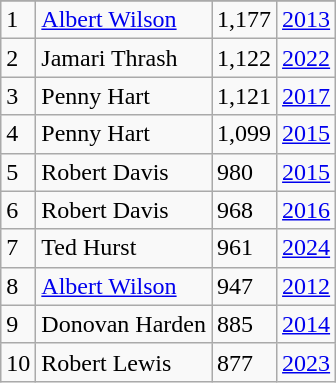<table class="wikitable">
<tr>
</tr>
<tr>
<td>1</td>
<td><a href='#'>Albert Wilson</a></td>
<td>1,177</td>
<td><a href='#'>2013</a></td>
</tr>
<tr>
<td>2</td>
<td>Jamari Thrash</td>
<td>1,122</td>
<td><a href='#'>2022</a></td>
</tr>
<tr>
<td>3</td>
<td>Penny Hart</td>
<td>1,121</td>
<td><a href='#'>2017</a></td>
</tr>
<tr>
<td>4</td>
<td>Penny Hart</td>
<td>1,099</td>
<td><a href='#'>2015</a></td>
</tr>
<tr>
<td>5</td>
<td>Robert Davis</td>
<td>980</td>
<td><a href='#'>2015</a></td>
</tr>
<tr>
<td>6</td>
<td>Robert Davis</td>
<td>968</td>
<td><a href='#'>2016</a></td>
</tr>
<tr>
<td>7</td>
<td>Ted Hurst</td>
<td>961</td>
<td><a href='#'>2024</a></td>
</tr>
<tr>
<td>8</td>
<td><a href='#'>Albert Wilson</a></td>
<td>947</td>
<td><a href='#'>2012</a></td>
</tr>
<tr>
<td>9</td>
<td>Donovan Harden</td>
<td>885</td>
<td><a href='#'>2014</a></td>
</tr>
<tr>
<td>10</td>
<td>Robert Lewis</td>
<td>877</td>
<td><a href='#'>2023</a></td>
</tr>
</table>
